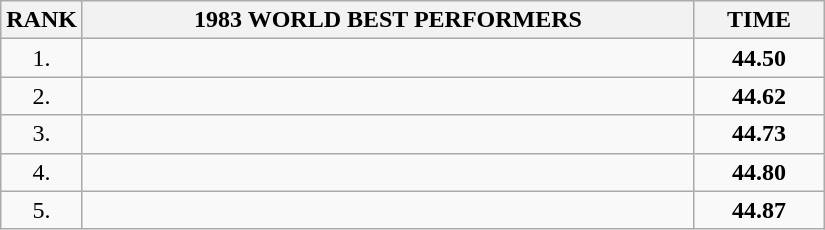<table class=wikitable>
<tr>
<th>RANK</th>
<th align="center" style="width: 25em">1983 WORLD BEST PERFORMERS</th>
<th align="center" style="width: 5em">TIME</th>
</tr>
<tr>
<td align="center">1.</td>
<td></td>
<td align="center"><strong>44.50</strong></td>
</tr>
<tr>
<td align="center">2.</td>
<td></td>
<td align="center"><strong>44.62</strong></td>
</tr>
<tr>
<td align="center">3.</td>
<td></td>
<td align="center"><strong>44.73</strong></td>
</tr>
<tr>
<td align="center">4.</td>
<td></td>
<td align="center"><strong>44.80</strong></td>
</tr>
<tr>
<td align="center">5.</td>
<td></td>
<td align="center"><strong>44.87</strong></td>
</tr>
</table>
